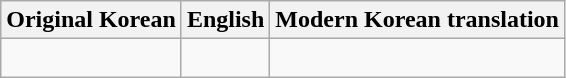<table class="wikitable">
<tr>
<th>Original Korean</th>
<th>English</th>
<th>Modern Korean translation</th>
</tr>
<tr>
<td><br></td>
<td><br></td>
<td><br></td>
</tr>
</table>
